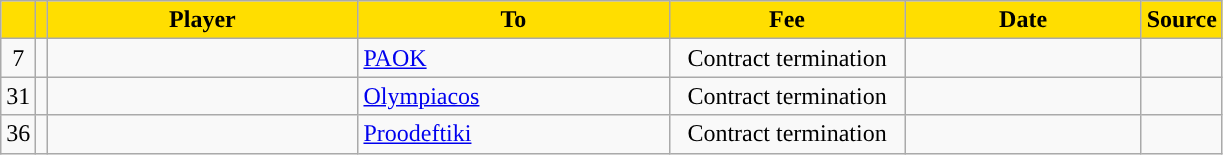<table class="wikitable sortable">
<tr>
<th style="background:#FFDE00"></th>
<th style="background:#FFDE00"></th>
<th width=200 style="background:#FFDE00">Player</th>
<th width=200 style="background:#FFDE00">To</th>
<th width=150 style="background:#FFDE00">Fee</th>
<th width=150 style="background:#FFDE00">Date</th>
<th style="background:#FFDE00">Source</th>
</tr>
<tr>
<td align=center>7</td>
<td align=center></td>
<td></td>
<td> <a href='#'>PAOK</a></td>
<td align=center>Contract termination</td>
<td align=center></td>
<td align=center></td>
</tr>
<tr>
<td align=center>31</td>
<td align=center></td>
<td></td>
<td> <a href='#'>Olympiacos</a></td>
<td align=center>Contract termination</td>
<td align=center></td>
<td align=center></td>
</tr>
<tr>
<td align=center>36</td>
<td align=center></td>
<td></td>
<td> <a href='#'>Proodeftiki</a></td>
<td align=center>Contract termination</td>
<td align=center></td>
<td align=center></td>
</tr>
</table>
